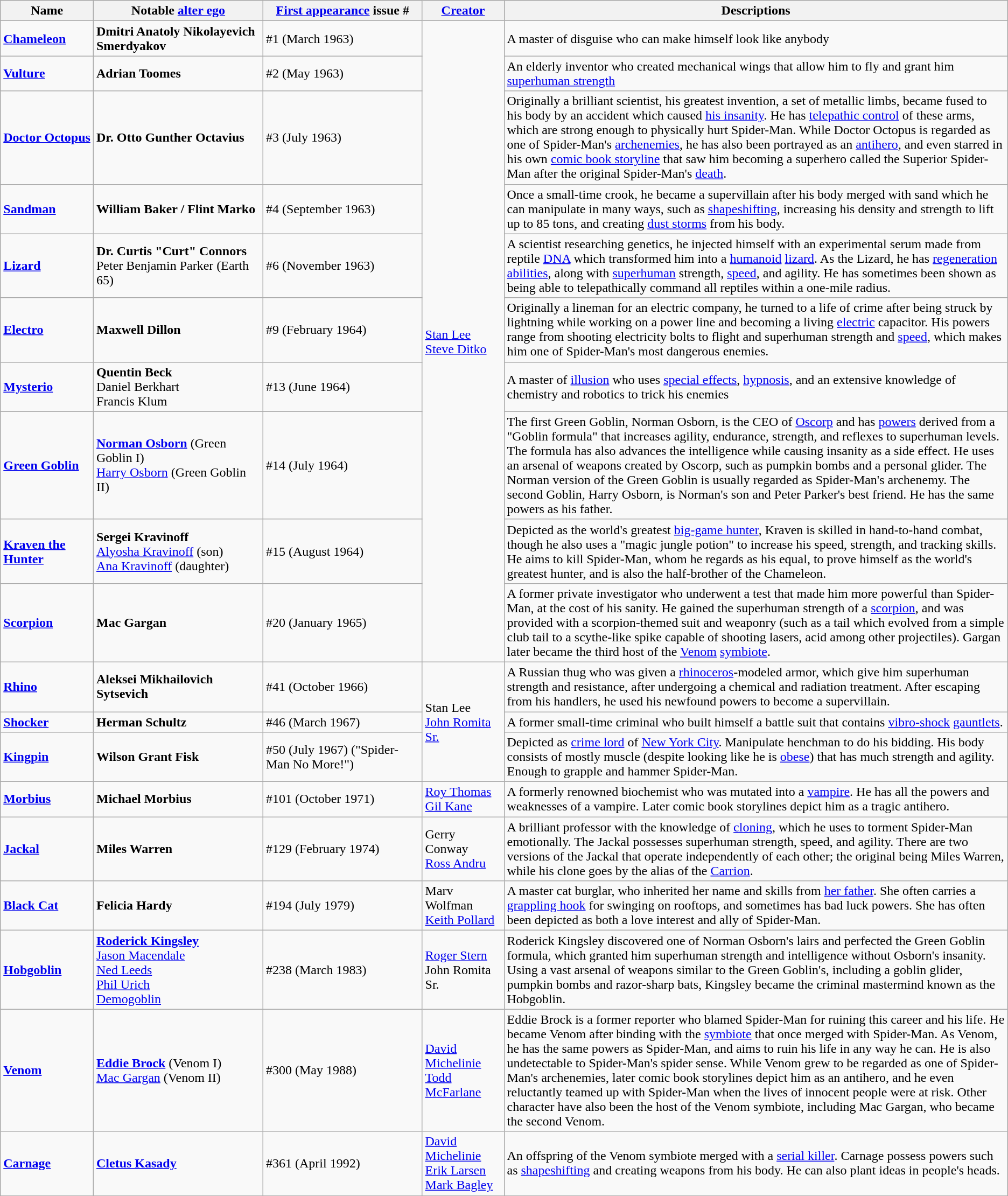<table class="wikitable sortable">
<tr>
<th>Name</th>
<th>Notable <a href='#'>alter ego</a></th>
<th><a href='#'>First appearance</a> issue #</th>
<th><a href='#'>Creator</a></th>
<th class=unsortable width=50%>Descriptions</th>
</tr>
<tr>
<td><strong><a href='#'>Chameleon</a></strong></td>
<td><strong>Dmitri Anatoly Nikolayevich Smerdyakov</strong></td>
<td>#1 (March 1963)</td>
<td rowspan="10"><a href='#'>Stan Lee</a><br><a href='#'>Steve Ditko</a></td>
<td>A master of disguise who can make himself look like anybody</td>
</tr>
<tr>
<td><strong><a href='#'>Vulture</a></strong></td>
<td><strong>Adrian Toomes</strong></td>
<td>#2 (May 1963)</td>
<td>An elderly inventor who created mechanical wings that allow him to fly and grant him <a href='#'>superhuman strength</a></td>
</tr>
<tr>
<td><strong><a href='#'>Doctor Octopus</a></strong></td>
<td><strong>Dr. Otto Gunther Octavius</strong></td>
<td>#3 (July 1963)</td>
<td>Originally a brilliant scientist, his greatest invention, a set of metallic limbs, became fused to his body by an accident which caused <a href='#'>his insanity</a>. He has <a href='#'>telepathic control</a> of these arms, which are strong enough to physically hurt Spider-Man. While Doctor Octopus is regarded as one of Spider-Man's <a href='#'>archenemies</a>, he has also been portrayed as an <a href='#'>antihero</a>, and even starred in his own <a href='#'>comic book storyline</a> that saw him becoming a superhero called the Superior Spider-Man after the original Spider-Man's <a href='#'>death</a>.</td>
</tr>
<tr>
<td><strong><a href='#'>Sandman</a></strong></td>
<td><strong>William Baker / Flint Marko</strong></td>
<td>#4 (September 1963)</td>
<td>Once a small-time crook, he became a supervillain after his body merged with sand which he can manipulate in many ways, such as <a href='#'>shapeshifting</a>, increasing his density and strength to lift up to 85 tons, and creating <a href='#'>dust storms</a> from his body.</td>
</tr>
<tr>
<td><strong><a href='#'>Lizard</a></strong></td>
<td><strong>Dr. Curtis "Curt" Connors</strong><br>Peter Benjamin Parker (Earth 65)</td>
<td>#6 (November 1963)</td>
<td>A scientist researching genetics, he injected himself with an experimental serum made from reptile <a href='#'>DNA</a> which transformed him into a <a href='#'>humanoid</a> <a href='#'>lizard</a>. As the Lizard, he has <a href='#'>regeneration abilities</a>, along with <a href='#'>superhuman</a> strength, <a href='#'>speed</a>, and agility. He has sometimes been shown as being able to telepathically command all reptiles within a one-mile radius.</td>
</tr>
<tr>
<td><strong><a href='#'>Electro</a></strong></td>
<td><strong>Maxwell Dillon</strong></td>
<td>#9 (February 1964)</td>
<td>Originally a lineman for an electric company, he turned to a life of crime after being struck by lightning while working on a power line and becoming a living <a href='#'>electric</a> capacitor. His powers range from shooting electricity bolts to flight and superhuman strength and <a href='#'>speed</a>, which makes him one of Spider-Man's most dangerous enemies.</td>
</tr>
<tr>
<td><strong><a href='#'>Mysterio</a></strong></td>
<td><strong>Quentin Beck</strong><br>Daniel Berkhart<br>Francis Klum</td>
<td>#13 (June 1964)</td>
<td>A master of <a href='#'>illusion</a> who uses <a href='#'>special effects</a>, <a href='#'>hypnosis</a>, and an extensive knowledge of chemistry and robotics to trick his enemies</td>
</tr>
<tr>
<td><strong><a href='#'>Green Goblin</a></strong></td>
<td><strong><a href='#'>Norman Osborn</a></strong> (Green Goblin I)<br><a href='#'>Harry Osborn</a> (Green Goblin II)</td>
<td>#14 (July 1964)</td>
<td>The first Green Goblin, Norman Osborn, is the CEO of <a href='#'>Oscorp</a> and has <a href='#'>powers</a> derived from a "Goblin formula" that increases agility, endurance, strength, and reflexes to superhuman levels. The formula has also advances the intelligence while causing insanity as a side effect. He uses an arsenal of weapons created by Oscorp, such as pumpkin bombs and a personal glider. The Norman version of the Green Goblin is usually regarded as Spider-Man's archenemy. The second Goblin, Harry Osborn, is Norman's son and Peter Parker's best friend. He has the same powers as his father.</td>
</tr>
<tr>
<td><strong><a href='#'>Kraven the Hunter</a></strong></td>
<td><strong>Sergei Kravinoff</strong><br><a href='#'>Alyosha Kravinoff</a> (son)<br><a href='#'>Ana Kravinoff</a> (daughter)</td>
<td>#15 (August 1964)</td>
<td>Depicted as the world's greatest <a href='#'>big-game hunter</a>, Kraven is skilled in hand-to-hand combat, though he also uses a "magic jungle potion" to increase his speed, strength, and tracking skills. He aims to kill Spider-Man, whom he regards as his equal, to prove himself as the world's greatest hunter, and is also the half-brother of the Chameleon.</td>
</tr>
<tr>
<td><strong><a href='#'>Scorpion</a></strong></td>
<td><strong>Mac Gargan</strong></td>
<td>#20 (January 1965)</td>
<td>A former private investigator who underwent a test that made him more powerful than Spider-Man, at the cost of his sanity. He gained the superhuman strength of a <a href='#'>scorpion</a>, and was provided with a scorpion-themed suit and weaponry (such as a tail which evolved from a simple club tail to a scythe-like spike capable of shooting lasers, acid among other projectiles). Gargan later became the third host of the <a href='#'>Venom</a> <a href='#'>symbiote</a>.</td>
</tr>
<tr>
<td><strong><a href='#'>Rhino</a></strong></td>
<td><strong>Aleksei Mikhailovich Sytsevich</strong></td>
<td>#41 (October 1966)</td>
<td rowspan="3">Stan Lee<br><a href='#'>John Romita Sr.</a></td>
<td>A Russian thug who was given a <a href='#'>rhinoceros</a>-modeled armor, which give him superhuman strength and resistance, after undergoing a chemical and radiation treatment. After escaping from his handlers, he used his newfound powers to become a supervillain.</td>
</tr>
<tr>
<td><strong><a href='#'>Shocker</a></strong></td>
<td><strong>Herman Schultz</strong></td>
<td>#46 (March 1967)</td>
<td>A former small-time criminal who built himself a battle suit that contains <a href='#'>vibro-shock</a> <a href='#'>gauntlets</a>.</td>
</tr>
<tr>
<td><strong><a href='#'>Kingpin</a></strong></td>
<td><strong>Wilson Grant Fisk</strong></td>
<td>#50 (July 1967) ("Spider-Man No More!")</td>
<td>Depicted as <a href='#'>crime lord</a> of <a href='#'>New York City</a>. Manipulate henchman to do his bidding. His body consists of mostly muscle (despite looking like he is <a href='#'>obese</a>) that has much strength and agility. Enough to grapple and hammer Spider-Man.</td>
</tr>
<tr>
<td><strong><a href='#'>Morbius</a></strong></td>
<td><strong>Michael Morbius</strong></td>
<td>#101 (October 1971)</td>
<td><a href='#'>Roy Thomas</a><br><a href='#'>Gil Kane</a></td>
<td>A formerly renowned biochemist who was mutated into a <a href='#'>vampire</a>. He has all the powers and weaknesses of a vampire. Later comic book storylines depict him as a tragic antihero.</td>
</tr>
<tr>
<td><strong><a href='#'>Jackal</a></strong></td>
<td><strong>Miles Warren</strong></td>
<td>#129 (February 1974)</td>
<td>Gerry Conway<br><a href='#'>Ross Andru</a></td>
<td>A brilliant professor with the knowledge of <a href='#'>cloning</a>, which he uses to torment Spider-Man emotionally. The Jackal possesses superhuman strength, speed, and agility. There are two versions of the Jackal that operate independently of each other; the original being Miles Warren, while his clone goes by the alias of the <a href='#'>Carrion</a>.</td>
</tr>
<tr>
<td><strong><a href='#'>Black Cat</a></strong></td>
<td><strong>Felicia Hardy</strong></td>
<td>#194 (July 1979)</td>
<td>Marv Wolfman<br><a href='#'>Keith Pollard</a></td>
<td>A master cat burglar, who inherited her name and skills from <a href='#'>her father</a>. She often carries a <a href='#'>grappling hook</a> for swinging on rooftops, and sometimes has bad luck powers. She has often been depicted as both a love interest and ally of Spider-Man.</td>
</tr>
<tr>
<td><strong><a href='#'>Hobgoblin</a></strong></td>
<td><strong><a href='#'>Roderick Kingsley</a></strong><br><a href='#'>Jason Macendale</a><br><a href='#'>Ned Leeds</a><br><a href='#'>Phil Urich</a><br><a href='#'>Demogoblin</a></td>
<td>#238 (March 1983)</td>
<td><a href='#'>Roger Stern</a><br>John Romita Sr.</td>
<td>Roderick Kingsley discovered one of Norman Osborn's lairs and perfected the Green Goblin formula, which granted him superhuman strength and intelligence without Osborn's insanity. Using a vast arsenal of weapons similar to the Green Goblin's, including a goblin glider, pumpkin bombs and razor-sharp bats, Kingsley became the criminal mastermind known as the Hobgoblin.</td>
</tr>
<tr>
<td><strong><a href='#'>Venom</a></strong></td>
<td><strong><a href='#'>Eddie Brock</a></strong> (Venom I)<br><a href='#'>Mac Gargan</a> (Venom II)</td>
<td>#300 (May 1988)</td>
<td><a href='#'>David Michelinie</a><br><a href='#'>Todd McFarlane</a></td>
<td>Eddie Brock is a former reporter who blamed Spider-Man for ruining this career and his life. He became Venom after binding with the <a href='#'>symbiote</a> that once merged with Spider-Man. As Venom, he has the same powers as Spider-Man, and aims to ruin his life in any way he can. He is also undetectable to Spider-Man's spider sense. While Venom grew to be regarded as one of Spider-Man's archenemies, later comic book storylines depict him as an antihero, and he even reluctantly teamed up with Spider-Man when the lives of innocent people were at risk. Other character have also been the host of the Venom symbiote, including Mac Gargan, who became the second Venom.</td>
</tr>
<tr>
<td><strong><a href='#'>Carnage</a></strong></td>
<td><strong><a href='#'>Cletus Kasady</a></strong></td>
<td>#361 (April 1992)</td>
<td><a href='#'>David Michelinie</a><br><a href='#'>Erik Larsen</a><br><a href='#'>Mark Bagley</a></td>
<td>An offspring of the Venom symbiote merged with a <a href='#'>serial killer</a>. Carnage possess powers such as <a href='#'>shapeshifting</a> and creating weapons from his body. He can also plant ideas in people's heads.</td>
</tr>
<tr>
</tr>
</table>
